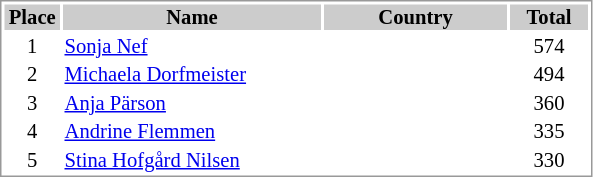<table border="0" style="border: 1px solid #999; background-color:#FFFFFF; text-align:left; font-size:86%; line-height:15px;">
<tr align="center" bgcolor="#CCCCCC">
<th width=35>Place</th>
<th width=170>Name</th>
<th width=120>Country</th>
<th width=50>Total</th>
</tr>
<tr>
<td align=center>1</td>
<td><a href='#'>Sonja Nef</a></td>
<td></td>
<td align=center>574</td>
</tr>
<tr>
<td align=center>2</td>
<td><a href='#'>Michaela Dorfmeister</a></td>
<td></td>
<td align=center>494</td>
</tr>
<tr>
<td align=center>3</td>
<td><a href='#'>Anja Pärson</a></td>
<td></td>
<td align=center>360</td>
</tr>
<tr>
<td align=center>4</td>
<td><a href='#'>Andrine Flemmen</a></td>
<td></td>
<td align=center>335</td>
</tr>
<tr>
<td align=center>5</td>
<td><a href='#'>Stina Hofgård Nilsen</a></td>
<td></td>
<td align=center>330</td>
</tr>
</table>
